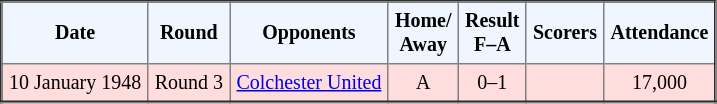<table border="2" cellpadding="4" style="border-collapse:collapse; text-align:center; font-size:smaller;">
<tr style="background:#f0f6ff;">
<th><strong>Date</strong></th>
<th><strong>Round</strong></th>
<th><strong>Opponents</strong></th>
<th><strong>Home/<br>Away</strong></th>
<th><strong>Result<br>F–A</strong></th>
<th><strong>Scorers</strong></th>
<th><strong>Attendance</strong></th>
</tr>
<tr bgcolor="#ffdddd">
<td>10 January 1948</td>
<td>Round 3</td>
<td><a href='#'>Colchester United</a></td>
<td>A</td>
<td>0–1</td>
<td></td>
<td>17,000</td>
</tr>
</table>
